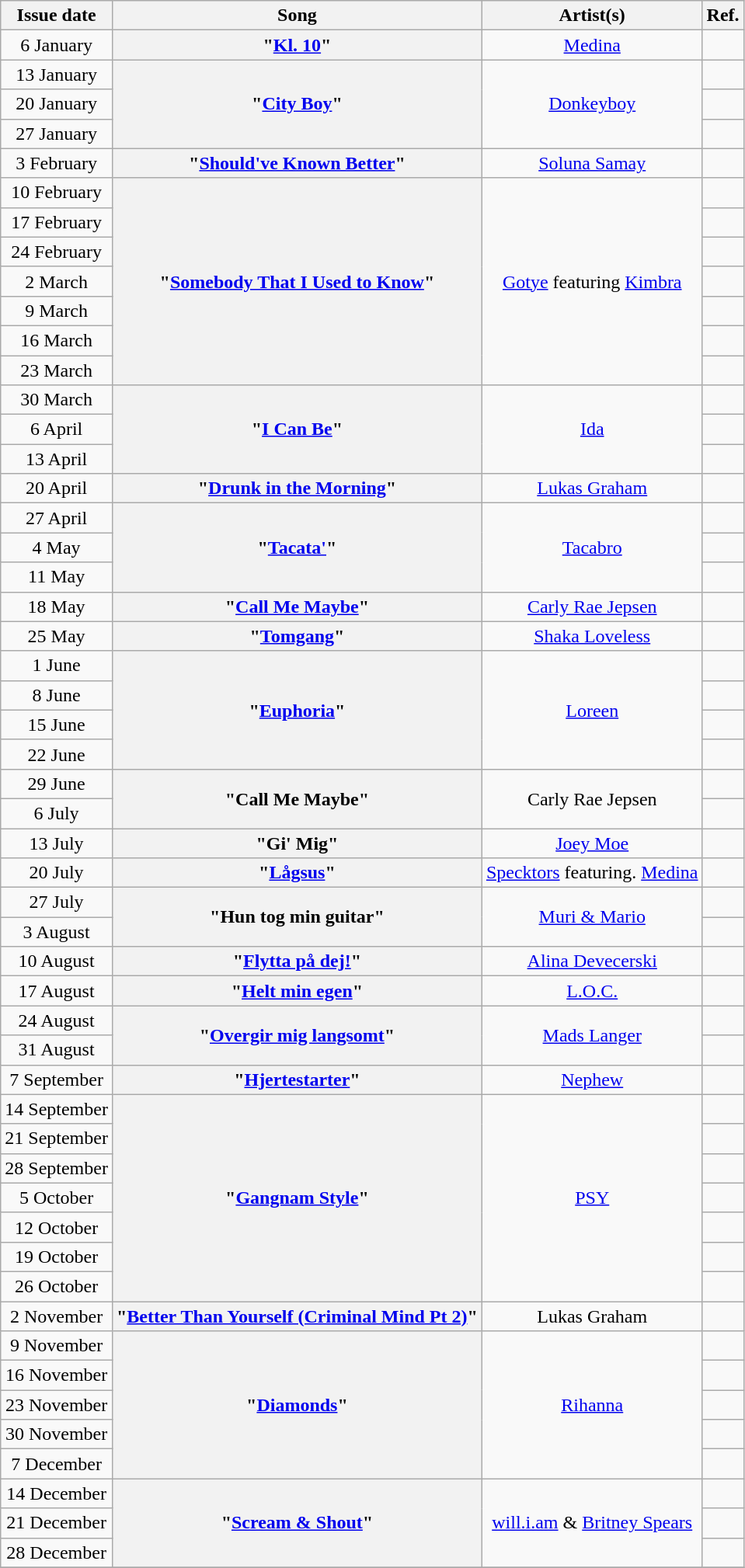<table class="wikitable plainrowheaders" style="text-align: center;">
<tr>
<th scope="col">Issue date</th>
<th scope="col">Song</th>
<th scope="col">Artist(s)</th>
<th scope="col">Ref.</th>
</tr>
<tr>
<td>6 January</td>
<th scope="row">"<a href='#'>Kl. 10</a>"</th>
<td><a href='#'>Medina</a></td>
<td></td>
</tr>
<tr>
<td>13 January</td>
<th scope="row" rowspan=3>"<a href='#'>City Boy</a>"</th>
<td rowspan=3><a href='#'>Donkeyboy</a></td>
<td></td>
</tr>
<tr>
<td>20 January</td>
<td></td>
</tr>
<tr>
<td>27 January</td>
<td></td>
</tr>
<tr>
<td>3 February</td>
<th scope="row">"<a href='#'>Should've Known Better</a>"</th>
<td><a href='#'>Soluna Samay</a></td>
<td></td>
</tr>
<tr>
<td>10 February</td>
<th scope="row" rowspan=7>"<a href='#'>Somebody That I Used to Know</a>"</th>
<td rowspan=7><a href='#'>Gotye</a> featuring <a href='#'>Kimbra</a></td>
<td></td>
</tr>
<tr>
<td>17 February</td>
<td></td>
</tr>
<tr>
<td>24 February</td>
<td></td>
</tr>
<tr>
<td>2 March</td>
<td></td>
</tr>
<tr>
<td>9 March</td>
<td></td>
</tr>
<tr>
<td>16 March</td>
<td></td>
</tr>
<tr>
<td>23 March</td>
<td></td>
</tr>
<tr>
<td>30 March</td>
<th scope="row" rowspan=3>"<a href='#'>I Can Be</a>"</th>
<td rowspan=3><a href='#'>Ida</a></td>
<td></td>
</tr>
<tr>
<td>6 April</td>
<td></td>
</tr>
<tr>
<td>13 April</td>
<td></td>
</tr>
<tr>
<td>20 April</td>
<th scope="row">"<a href='#'>Drunk in the Morning</a>"</th>
<td><a href='#'>Lukas Graham</a></td>
<td></td>
</tr>
<tr>
<td>27 April</td>
<th scope="row" rowspan=3>"<a href='#'>Tacata'</a>"</th>
<td rowspan=3><a href='#'>Tacabro</a></td>
<td></td>
</tr>
<tr>
<td>4 May</td>
<td></td>
</tr>
<tr>
<td>11 May</td>
<td></td>
</tr>
<tr>
<td>18 May</td>
<th scope="row">"<a href='#'>Call Me Maybe</a>"</th>
<td><a href='#'>Carly Rae Jepsen</a></td>
<td></td>
</tr>
<tr>
<td>25 May</td>
<th scope="row">"<a href='#'>Tomgang</a>"</th>
<td><a href='#'>Shaka Loveless</a></td>
<td></td>
</tr>
<tr>
<td>1 June</td>
<th scope="row" rowspan=4>"<a href='#'>Euphoria</a>"</th>
<td rowspan=4><a href='#'>Loreen</a></td>
<td></td>
</tr>
<tr>
<td>8 June</td>
<td></td>
</tr>
<tr>
<td>15 June</td>
<td></td>
</tr>
<tr>
<td>22 June</td>
<td></td>
</tr>
<tr>
<td>29 June</td>
<th scope="row" rowspan=2>"Call Me Maybe"</th>
<td rowspan=2>Carly Rae Jepsen</td>
<td></td>
</tr>
<tr>
<td>6 July</td>
<td></td>
</tr>
<tr>
<td>13 July</td>
<th scope="row">"Gi' Mig"</th>
<td><a href='#'>Joey Moe</a></td>
<td></td>
</tr>
<tr>
<td>20 July</td>
<th scope="row">"<a href='#'>Lågsus</a>"</th>
<td><a href='#'>Specktors</a> featuring. <a href='#'>Medina</a></td>
<td></td>
</tr>
<tr>
<td>27 July</td>
<th scope="row" rowspan=2>"Hun tog min guitar"</th>
<td rowspan=2><a href='#'>Muri & Mario</a></td>
<td></td>
</tr>
<tr>
<td>3 August</td>
<td></td>
</tr>
<tr>
<td>10 August</td>
<th scope="row">"<a href='#'>Flytta på dej!</a>"</th>
<td><a href='#'>Alina Devecerski</a></td>
<td></td>
</tr>
<tr>
<td>17 August</td>
<th scope="row">"<a href='#'>Helt min egen</a>"</th>
<td><a href='#'>L.O.C.</a></td>
<td></td>
</tr>
<tr>
<td>24 August</td>
<th scope="row" rowspan=2>"<a href='#'>Overgir mig langsomt</a>"</th>
<td rowspan=2><a href='#'>Mads Langer</a></td>
<td></td>
</tr>
<tr>
<td>31 August</td>
<td></td>
</tr>
<tr>
<td>7 September</td>
<th scope="row">"<a href='#'>Hjertestarter</a>"</th>
<td><a href='#'>Nephew</a></td>
<td></td>
</tr>
<tr>
<td>14 September</td>
<th scope="row" rowspan=7>"<a href='#'>Gangnam Style</a>"</th>
<td rowspan=7><a href='#'>PSY</a></td>
<td></td>
</tr>
<tr>
<td>21 September</td>
<td></td>
</tr>
<tr>
<td>28 September</td>
<td></td>
</tr>
<tr>
<td>5 October</td>
<td></td>
</tr>
<tr>
<td>12 October</td>
<td></td>
</tr>
<tr>
<td>19 October</td>
<td></td>
</tr>
<tr>
<td>26 October</td>
<td></td>
</tr>
<tr>
<td>2 November</td>
<th scope="row">"<a href='#'>Better Than Yourself (Criminal Mind Pt 2)</a>"</th>
<td>Lukas Graham</td>
<td></td>
</tr>
<tr>
<td>9 November</td>
<th scope="row" rowspan=5>"<a href='#'>Diamonds</a>"</th>
<td rowspan=5><a href='#'>Rihanna</a></td>
<td></td>
</tr>
<tr>
<td>16 November</td>
<td></td>
</tr>
<tr>
<td>23 November</td>
<td></td>
</tr>
<tr>
<td>30 November</td>
<td></td>
</tr>
<tr>
<td>7 December</td>
<td></td>
</tr>
<tr>
<td>14 December</td>
<th scope="row" rowspan=3>"<a href='#'>Scream & Shout</a>"</th>
<td rowspan=3><a href='#'>will.i.am</a> & <a href='#'>Britney Spears</a></td>
<td></td>
</tr>
<tr>
<td>21 December</td>
<td></td>
</tr>
<tr>
<td>28 December</td>
<td></td>
</tr>
<tr>
</tr>
</table>
